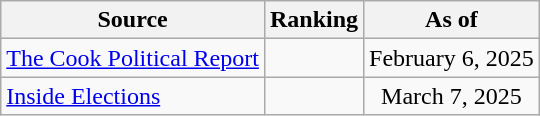<table class="wikitable" style="text-align:center">
<tr>
<th>Source</th>
<th>Ranking</th>
<th>As of</th>
</tr>
<tr>
<td align=left><a href='#'>The Cook Political Report</a></td>
<td></td>
<td>February 6, 2025</td>
</tr>
<tr>
<td align=left><a href='#'>Inside Elections</a></td>
<td></td>
<td>March 7, 2025</td>
</tr>
</table>
